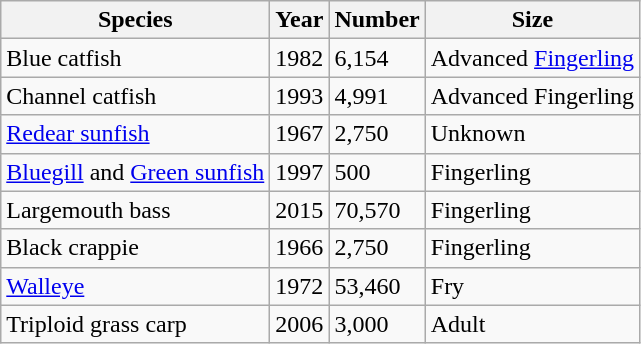<table class="wikitable">
<tr>
<th>Species</th>
<th>Year</th>
<th>Number</th>
<th>Size</th>
</tr>
<tr>
<td>Blue catfish</td>
<td>1982</td>
<td>6,154</td>
<td>Advanced <a href='#'>Fingerling</a></td>
</tr>
<tr>
<td>Channel catfish</td>
<td>1993</td>
<td>4,991</td>
<td>Advanced Fingerling</td>
</tr>
<tr>
<td><a href='#'>Redear sunfish</a></td>
<td>1967</td>
<td>2,750</td>
<td>Unknown</td>
</tr>
<tr>
<td><a href='#'>Bluegill</a> and <a href='#'>Green sunfish</a></td>
<td>1997</td>
<td>500</td>
<td>Fingerling</td>
</tr>
<tr>
<td>Largemouth bass</td>
<td>2015</td>
<td>70,570</td>
<td>Fingerling</td>
</tr>
<tr>
<td>Black crappie</td>
<td>1966</td>
<td>2,750</td>
<td>Fingerling</td>
</tr>
<tr>
<td><a href='#'>Walleye</a></td>
<td>1972</td>
<td>53,460</td>
<td>Fry</td>
</tr>
<tr>
<td>Triploid grass carp</td>
<td>2006</td>
<td>3,000</td>
<td>Adult</td>
</tr>
</table>
